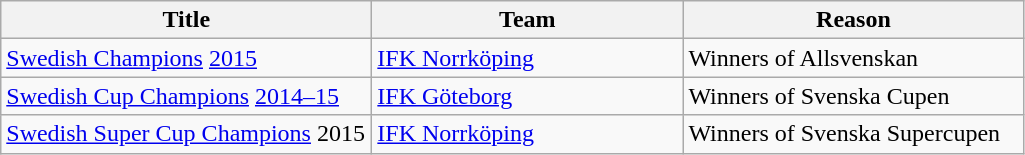<table class="wikitable" style="text-align: left;">
<tr>
<th style="width: 240px;">Title</th>
<th style="width: 200px;">Team</th>
<th style="width: 220px;">Reason</th>
</tr>
<tr>
<td><a href='#'>Swedish Champions</a> <a href='#'>2015</a></td>
<td><a href='#'>IFK Norrköping</a></td>
<td>Winners of Allsvenskan</td>
</tr>
<tr>
<td><a href='#'>Swedish Cup Champions</a> <a href='#'>2014–15</a></td>
<td><a href='#'>IFK Göteborg</a></td>
<td>Winners of Svenska Cupen</td>
</tr>
<tr>
<td><a href='#'>Swedish Super Cup Champions</a> 2015</td>
<td><a href='#'>IFK Norrköping</a></td>
<td>Winners of Svenska Supercupen</td>
</tr>
</table>
